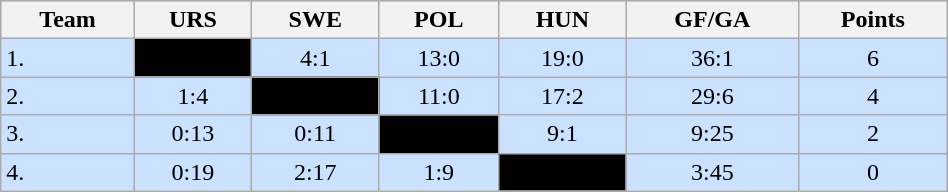<table class="wikitable" bgcolor="#EFEFFF" width="50%">
<tr bgcolor="#BCD2EE">
<th>Team</th>
<th>URS</th>
<th>SWE</th>
<th>POL</th>
<th>HUN</th>
<th>GF/GA</th>
<th>Points</th>
</tr>
<tr bgcolor="#CAE1FF" align="center">
<td align="left">1. </td>
<td style="background:#000000;"></td>
<td>4:1</td>
<td>13:0</td>
<td>19:0</td>
<td>36:1</td>
<td>6</td>
</tr>
<tr bgcolor="#CAE1FF" align="center">
<td align="left">2. </td>
<td>1:4</td>
<td style="background:#000000;"></td>
<td>11:0</td>
<td>17:2</td>
<td>29:6</td>
<td>4</td>
</tr>
<tr bgcolor="#CAE1FF" align="center">
<td align="left">3. </td>
<td>0:13</td>
<td>0:11</td>
<td style="background:#000000;"></td>
<td>9:1</td>
<td>9:25</td>
<td>2</td>
</tr>
<tr bgcolor="#CAE1FF" align="center">
<td align="left">4. </td>
<td>0:19</td>
<td>2:17</td>
<td>1:9</td>
<td style="background:#000000;"></td>
<td>3:45</td>
<td>0</td>
</tr>
</table>
